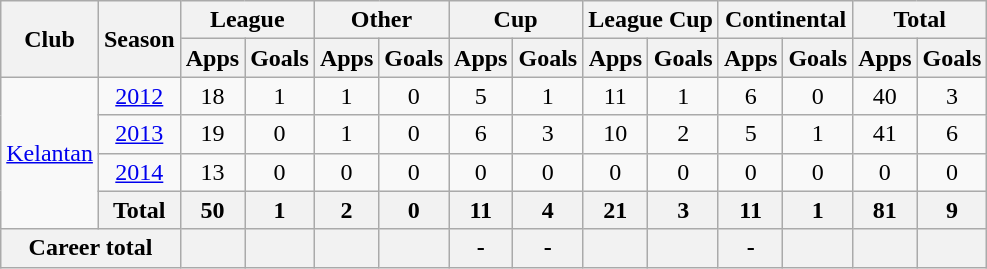<table class="wikitable" style="text-align: center;">
<tr>
<th rowspan=2>Club</th>
<th rowspan=2>Season</th>
<th colspan=2>League</th>
<th colspan=2>Other</th>
<th colspan=2>Cup</th>
<th colspan=2>League Cup</th>
<th colspan=2>Continental</th>
<th colspan=2>Total</th>
</tr>
<tr>
<th>Apps</th>
<th>Goals</th>
<th>Apps</th>
<th>Goals</th>
<th>Apps</th>
<th>Goals</th>
<th>Apps</th>
<th>Goals</th>
<th>Apps</th>
<th>Goals</th>
<th>Apps</th>
<th>Goals</th>
</tr>
<tr>
<td rowspan=4><a href='#'>Kelantan</a></td>
<td><a href='#'>2012</a></td>
<td>18</td>
<td>1</td>
<td>1</td>
<td>0</td>
<td>5</td>
<td>1</td>
<td>11</td>
<td>1</td>
<td>6</td>
<td>0</td>
<td>40</td>
<td>3</td>
</tr>
<tr>
<td><a href='#'>2013</a></td>
<td>19</td>
<td>0</td>
<td>1</td>
<td>0</td>
<td>6</td>
<td>3</td>
<td>10</td>
<td>2</td>
<td>5</td>
<td>1</td>
<td>41</td>
<td>6</td>
</tr>
<tr>
<td><a href='#'>2014</a></td>
<td>13</td>
<td>0</td>
<td>0</td>
<td>0</td>
<td>0</td>
<td>0</td>
<td>0</td>
<td>0</td>
<td>0</td>
<td>0</td>
<td>0</td>
<td>0</td>
</tr>
<tr>
<th>Total</th>
<th>50</th>
<th>1</th>
<th>2</th>
<th>0</th>
<th>11</th>
<th>4</th>
<th>21</th>
<th>3</th>
<th>11</th>
<th>1</th>
<th>81</th>
<th>9</th>
</tr>
<tr>
<th colspan=2>Career total</th>
<th></th>
<th></th>
<th></th>
<th></th>
<th>-</th>
<th>-</th>
<th></th>
<th></th>
<th>-</th>
<th></th>
<th></th>
<th></th>
</tr>
</table>
